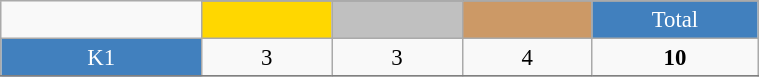<table class="wikitable"  style="font-size:95%; text-align:center; border:gray solid 1px; width:40%;">
<tr>
<td rowspan="2" style="width:3%;"></td>
</tr>
<tr>
<td style="width:2%;" bgcolor=gold></td>
<td style="width:2%;" bgcolor=silver></td>
<td style="width:2%;" bgcolor=cc9966></td>
<td style="width:2%; background-color:#4180be; color:white;">Total</td>
</tr>
<tr>
<td style="background-color:#4180be; color:white;">K1</td>
<td>3</td>
<td>3</td>
<td>4</td>
<td><strong>10</strong></td>
</tr>
<tr>
</tr>
</table>
